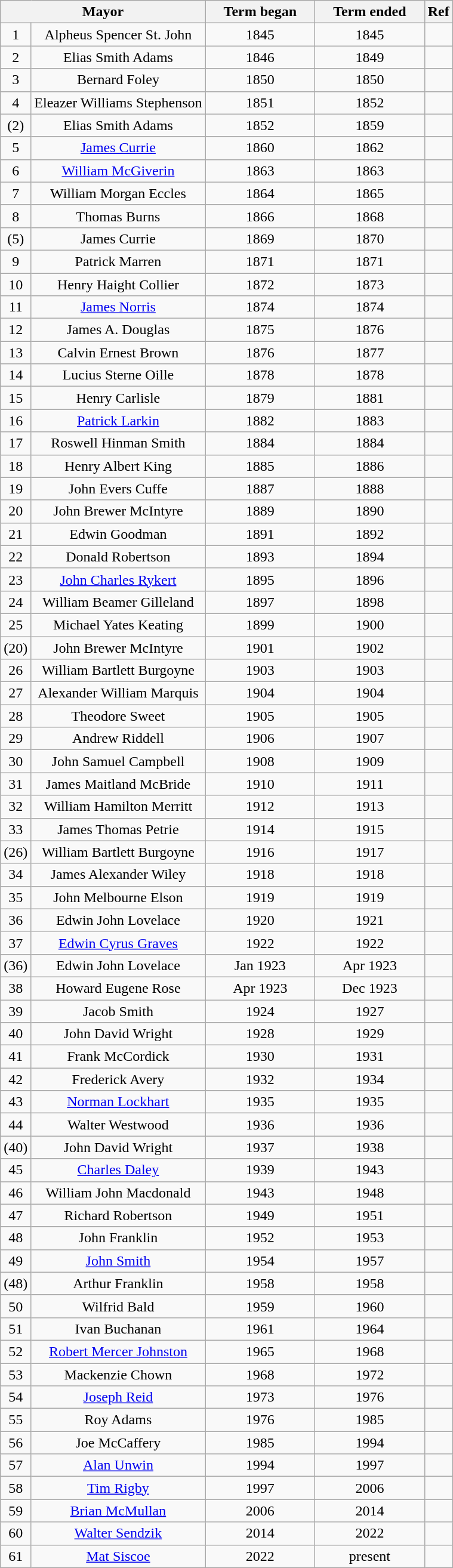<table class="wikitable sortable" style="text-align:center;">
<tr>
<th colspan=2 width="115">Mayor</th>
<th width="115">Term began</th>
<th width="115">Term ended</th>
<th width="20">Ref</th>
</tr>
<tr>
<td>1</td>
<td>Alpheus Spencer St. John</td>
<td>1845</td>
<td>1845</td>
<td></td>
</tr>
<tr>
<td>2</td>
<td>Elias Smith Adams</td>
<td>1846</td>
<td>1849</td>
<td></td>
</tr>
<tr>
<td>3</td>
<td>Bernard Foley</td>
<td>1850</td>
<td>1850</td>
<td></td>
</tr>
<tr>
<td>4</td>
<td>Eleazer Williams Stephenson</td>
<td>1851</td>
<td>1852</td>
<td></td>
</tr>
<tr>
<td>(2)</td>
<td>Elias Smith Adams</td>
<td>1852</td>
<td>1859</td>
<td></td>
</tr>
<tr>
<td>5</td>
<td><a href='#'>James Currie</a></td>
<td>1860</td>
<td>1862</td>
<td></td>
</tr>
<tr>
<td>6</td>
<td><a href='#'>William McGiverin</a></td>
<td>1863</td>
<td>1863</td>
<td></td>
</tr>
<tr>
<td>7</td>
<td>William Morgan Eccles</td>
<td>1864</td>
<td>1865</td>
<td></td>
</tr>
<tr>
<td>8</td>
<td>Thomas Burns</td>
<td>1866</td>
<td>1868</td>
<td></td>
</tr>
<tr>
<td>(5)</td>
<td>James Currie</td>
<td>1869</td>
<td>1870</td>
<td></td>
</tr>
<tr>
<td>9</td>
<td>Patrick Marren</td>
<td>1871</td>
<td>1871</td>
<td></td>
</tr>
<tr>
<td>10</td>
<td>Henry Haight Collier</td>
<td>1872</td>
<td>1873</td>
<td></td>
</tr>
<tr>
<td>11</td>
<td><a href='#'>James Norris</a></td>
<td>1874</td>
<td>1874</td>
<td></td>
</tr>
<tr>
<td>12</td>
<td>James A. Douglas</td>
<td>1875</td>
<td>1876</td>
<td></td>
</tr>
<tr>
<td>13</td>
<td>Calvin Ernest Brown</td>
<td>1876</td>
<td>1877</td>
<td></td>
</tr>
<tr>
<td>14</td>
<td>Lucius Sterne Oille</td>
<td>1878</td>
<td>1878</td>
<td></td>
</tr>
<tr>
<td>15</td>
<td>Henry Carlisle</td>
<td>1879</td>
<td>1881</td>
<td></td>
</tr>
<tr>
<td>16</td>
<td><a href='#'>Patrick Larkin</a></td>
<td>1882</td>
<td>1883</td>
<td></td>
</tr>
<tr>
<td>17</td>
<td>Roswell Hinman Smith</td>
<td>1884</td>
<td>1884</td>
<td></td>
</tr>
<tr>
<td>18</td>
<td>Henry Albert King</td>
<td>1885</td>
<td>1886</td>
<td></td>
</tr>
<tr>
<td>19</td>
<td>John Evers Cuffe</td>
<td>1887</td>
<td>1888</td>
<td></td>
</tr>
<tr>
<td>20</td>
<td>John Brewer McIntyre</td>
<td>1889</td>
<td>1890</td>
<td></td>
</tr>
<tr>
<td>21</td>
<td>Edwin Goodman</td>
<td>1891</td>
<td>1892</td>
<td></td>
</tr>
<tr>
<td>22</td>
<td>Donald Robertson</td>
<td>1893</td>
<td>1894</td>
<td></td>
</tr>
<tr>
<td>23</td>
<td><a href='#'>John Charles Rykert</a></td>
<td>1895</td>
<td>1896</td>
<td></td>
</tr>
<tr>
<td>24</td>
<td>William Beamer Gilleland</td>
<td>1897</td>
<td>1898</td>
<td></td>
</tr>
<tr>
<td>25</td>
<td>Michael Yates Keating</td>
<td>1899</td>
<td>1900</td>
<td></td>
</tr>
<tr>
<td>(20)</td>
<td>John Brewer McIntyre</td>
<td>1901</td>
<td>1902</td>
<td></td>
</tr>
<tr>
<td>26</td>
<td>William Bartlett Burgoyne</td>
<td>1903</td>
<td>1903</td>
<td></td>
</tr>
<tr>
<td>27</td>
<td>Alexander William Marquis</td>
<td>1904</td>
<td>1904</td>
<td></td>
</tr>
<tr>
<td>28</td>
<td>Theodore Sweet</td>
<td>1905</td>
<td>1905</td>
<td></td>
</tr>
<tr>
<td>29</td>
<td>Andrew Riddell</td>
<td>1906</td>
<td>1907</td>
<td></td>
</tr>
<tr>
<td>30</td>
<td>John Samuel Campbell</td>
<td>1908</td>
<td>1909</td>
<td></td>
</tr>
<tr>
<td>31</td>
<td>James Maitland McBride</td>
<td>1910</td>
<td>1911</td>
<td></td>
</tr>
<tr>
<td>32</td>
<td>William Hamilton Merritt</td>
<td>1912</td>
<td>1913</td>
<td></td>
</tr>
<tr>
<td>33</td>
<td>James Thomas Petrie</td>
<td>1914</td>
<td>1915</td>
<td></td>
</tr>
<tr>
<td>(26)</td>
<td>William Bartlett Burgoyne</td>
<td>1916</td>
<td>1917</td>
<td></td>
</tr>
<tr>
<td>34</td>
<td>James Alexander Wiley</td>
<td>1918</td>
<td>1918</td>
<td></td>
</tr>
<tr>
<td>35</td>
<td>John Melbourne Elson</td>
<td>1919</td>
<td>1919</td>
<td></td>
</tr>
<tr>
<td>36</td>
<td>Edwin John Lovelace</td>
<td>1920</td>
<td>1921</td>
<td></td>
</tr>
<tr>
<td>37</td>
<td><a href='#'>Edwin Cyrus Graves</a></td>
<td>1922</td>
<td>1922</td>
<td></td>
</tr>
<tr>
<td>(36)</td>
<td>Edwin John Lovelace</td>
<td>Jan 1923</td>
<td>Apr 1923</td>
<td></td>
</tr>
<tr>
<td>38</td>
<td>Howard Eugene Rose</td>
<td>Apr 1923</td>
<td>Dec 1923</td>
<td></td>
</tr>
<tr>
<td>39</td>
<td>Jacob Smith</td>
<td>1924</td>
<td>1927</td>
<td></td>
</tr>
<tr>
<td>40</td>
<td>John David Wright</td>
<td>1928</td>
<td>1929</td>
<td></td>
</tr>
<tr>
<td>41</td>
<td>Frank McCordick</td>
<td>1930</td>
<td>1931</td>
<td></td>
</tr>
<tr>
<td>42</td>
<td>Frederick Avery</td>
<td>1932</td>
<td>1934</td>
<td></td>
</tr>
<tr>
<td>43</td>
<td><a href='#'>Norman Lockhart</a></td>
<td>1935</td>
<td>1935</td>
<td></td>
</tr>
<tr>
<td>44</td>
<td>Walter Westwood</td>
<td>1936</td>
<td>1936</td>
<td></td>
</tr>
<tr>
<td>(40)</td>
<td>John David Wright</td>
<td>1937</td>
<td>1938</td>
<td></td>
</tr>
<tr>
<td>45</td>
<td><a href='#'>Charles Daley</a></td>
<td>1939</td>
<td>1943</td>
<td></td>
</tr>
<tr>
<td>46</td>
<td>William John Macdonald</td>
<td>1943</td>
<td>1948</td>
<td></td>
</tr>
<tr>
<td>47</td>
<td>Richard Robertson</td>
<td>1949</td>
<td>1951</td>
<td></td>
</tr>
<tr>
<td>48</td>
<td>John Franklin</td>
<td>1952</td>
<td>1953</td>
<td></td>
</tr>
<tr>
<td>49</td>
<td><a href='#'>John Smith</a></td>
<td>1954</td>
<td>1957</td>
<td></td>
</tr>
<tr>
<td>(48)</td>
<td>Arthur Franklin</td>
<td>1958</td>
<td>1958</td>
<td></td>
</tr>
<tr>
<td>50</td>
<td>Wilfrid Bald</td>
<td>1959</td>
<td>1960</td>
<td></td>
</tr>
<tr>
<td>51</td>
<td>Ivan Buchanan</td>
<td>1961</td>
<td>1964</td>
<td></td>
</tr>
<tr>
<td>52</td>
<td><a href='#'>Robert Mercer Johnston</a></td>
<td>1965</td>
<td>1968</td>
<td></td>
</tr>
<tr>
<td>53</td>
<td>Mackenzie Chown</td>
<td>1968</td>
<td>1972</td>
<td></td>
</tr>
<tr>
<td>54</td>
<td><a href='#'>Joseph Reid</a></td>
<td>1973</td>
<td>1976</td>
<td></td>
</tr>
<tr>
<td>55</td>
<td>Roy Adams</td>
<td>1976</td>
<td>1985</td>
<td></td>
</tr>
<tr>
<td>56</td>
<td>Joe McCaffery</td>
<td>1985</td>
<td>1994</td>
<td></td>
</tr>
<tr>
<td>57</td>
<td><a href='#'>Alan Unwin</a></td>
<td>1994</td>
<td>1997</td>
<td></td>
</tr>
<tr>
<td>58</td>
<td><a href='#'>Tim Rigby</a></td>
<td>1997</td>
<td>2006</td>
<td></td>
</tr>
<tr>
<td>59</td>
<td><a href='#'>Brian McMullan</a></td>
<td>2006</td>
<td>2014</td>
<td></td>
</tr>
<tr>
<td>60</td>
<td><a href='#'>Walter Sendzik</a></td>
<td>2014</td>
<td>2022</td>
<td></td>
</tr>
<tr>
<td>61</td>
<td><a href='#'>Mat Siscoe</a></td>
<td>2022</td>
<td>present</td>
<td></td>
</tr>
</table>
